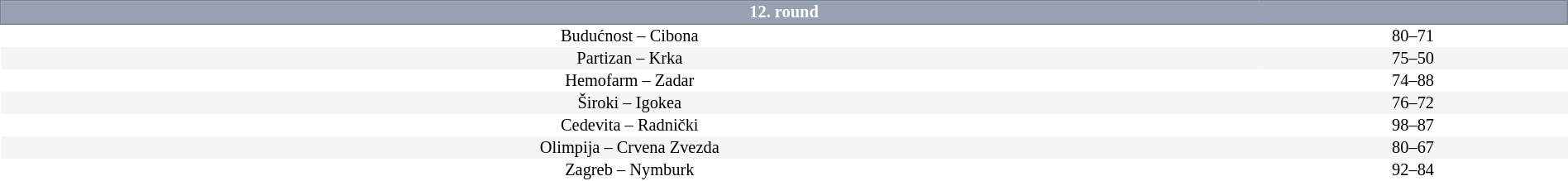<table border=0 cellspacing=0 cellpadding=1em style="font-size: 85%; border-collapse: collapse;" width=100%>
<tr>
<td colspan=5 bgcolor=#98A1B2 style="border:1px solid #7A8392; text-align:center; color:#FFFFFF;"><strong>12. round</strong></td>
</tr>
<tr align=center bgcolor=#FFFFFF>
<td>Budućnost – Cibona</td>
<td>80–71</td>
</tr>
<tr align=center bgcolor=#f5f5f5>
<td>Partizan – Krka</td>
<td>75–50</td>
</tr>
<tr align=center bgcolor=#FFFFFF>
<td>Hemofarm – Zadar</td>
<td>74–88</td>
</tr>
<tr align=center bgcolor=#f5f5f5>
<td>Široki – Igokea</td>
<td>76–72</td>
</tr>
<tr align=center bgcolor=#FFFFFF>
<td>Cedevita – Radnički</td>
<td>98–87</td>
</tr>
<tr align=center bgcolor=#f5f5f5>
<td>Olimpija – Crvena Zvezda</td>
<td>80–67</td>
</tr>
<tr align=center bgcolor=#FFFFFF>
<td>Zagreb – Nymburk</td>
<td>92–84</td>
</tr>
</table>
